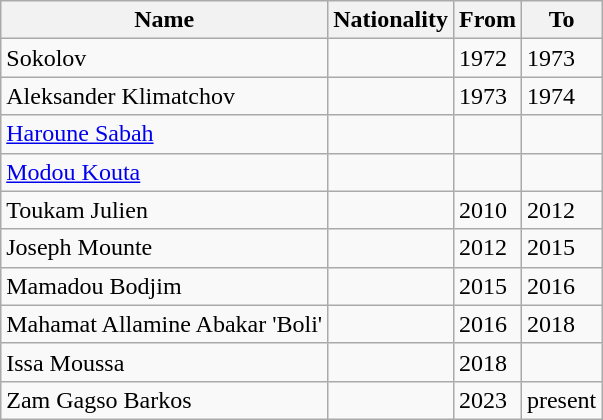<table class="wikitable sortable">
<tr>
<th>Name</th>
<th>Nationality</th>
<th>From</th>
<th class="unsortable">To</th>
</tr>
<tr>
<td>Sokolov </td>
<td></td>
<td>1972</td>
<td>1973</td>
</tr>
<tr>
<td>Aleksander Klimatchov</td>
<td></td>
<td>1973</td>
<td>1974</td>
</tr>
<tr>
<td><a href='#'>Haroune Sabah</a></td>
<td></td>
<td></td>
<td></td>
</tr>
<tr>
<td><a href='#'>Modou Kouta</a></td>
<td></td>
<td></td>
<td></td>
</tr>
<tr>
<td>Toukam Julien</td>
<td></td>
<td>2010</td>
<td>2012</td>
</tr>
<tr>
<td>Joseph Mounte</td>
<td></td>
<td>2012</td>
<td>2015</td>
</tr>
<tr>
<td>Mamadou Bodjim</td>
<td></td>
<td>2015</td>
<td>2016</td>
</tr>
<tr>
<td>Mahamat Allamine Abakar 'Boli'</td>
<td></td>
<td>2016</td>
<td>2018</td>
</tr>
<tr>
<td>Issa Moussa</td>
<td></td>
<td>2018</td>
<td></td>
</tr>
<tr>
<td>Zam Gagso Barkos</td>
<td></td>
<td>2023</td>
<td>present</td>
</tr>
</table>
